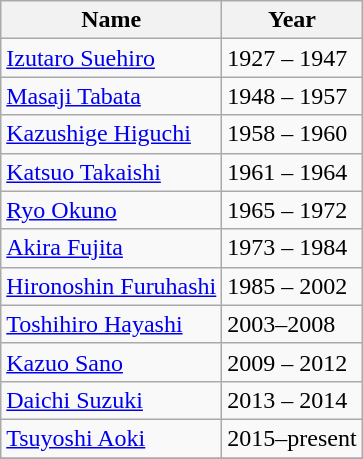<table class="wikitable">
<tr>
<th>Name</th>
<th>Year</th>
</tr>
<tr>
<td><a href='#'>Izutaro Suehiro</a></td>
<td>1927 – 1947</td>
</tr>
<tr>
<td><a href='#'>Masaji Tabata</a></td>
<td>1948 – 1957</td>
</tr>
<tr>
<td><a href='#'>Kazushige Higuchi</a></td>
<td>1958 – 1960</td>
</tr>
<tr>
<td><a href='#'>Katsuo Takaishi</a></td>
<td>1961 – 1964</td>
</tr>
<tr>
<td><a href='#'>Ryo Okuno</a></td>
<td>1965 – 1972</td>
</tr>
<tr>
<td><a href='#'>Akira Fujita</a></td>
<td>1973 – 1984</td>
</tr>
<tr>
<td><a href='#'>Hironoshin Furuhashi</a></td>
<td>1985 – 2002</td>
</tr>
<tr>
<td><a href='#'>Toshihiro Hayashi</a></td>
<td>2003–2008</td>
</tr>
<tr>
<td><a href='#'>Kazuo Sano</a></td>
<td>2009 – 2012</td>
</tr>
<tr>
<td><a href='#'>Daichi Suzuki</a></td>
<td>2013 – 2014</td>
</tr>
<tr>
<td><a href='#'>Tsuyoshi Aoki</a></td>
<td>2015–present</td>
</tr>
<tr>
</tr>
</table>
